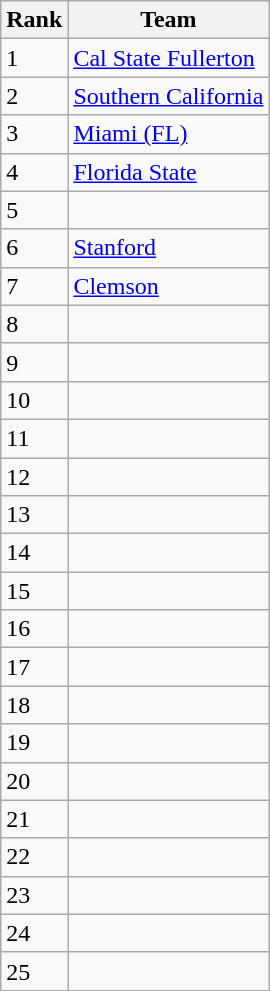<table class=wikitable>
<tr>
<th>Rank</th>
<th>Team</th>
</tr>
<tr>
<td>1</td>
<td><a href='#'>Cal State Fullerton</a></td>
</tr>
<tr>
<td>2</td>
<td><a href='#'>Southern California</a></td>
</tr>
<tr>
<td>3</td>
<td><a href='#'>Miami (FL)</a></td>
</tr>
<tr>
<td>4</td>
<td><a href='#'>Florida State</a></td>
</tr>
<tr>
<td>5</td>
<td></td>
</tr>
<tr>
<td>6</td>
<td><a href='#'>Stanford</a></td>
</tr>
<tr>
<td>7</td>
<td><a href='#'>Clemson</a></td>
</tr>
<tr>
<td>8</td>
<td></td>
</tr>
<tr>
<td>9</td>
<td></td>
</tr>
<tr>
<td>10</td>
<td></td>
</tr>
<tr>
<td>11</td>
<td></td>
</tr>
<tr>
<td>12</td>
<td></td>
</tr>
<tr>
<td>13</td>
<td></td>
</tr>
<tr>
<td>14</td>
<td></td>
</tr>
<tr>
<td>15</td>
<td></td>
</tr>
<tr>
<td>16</td>
<td></td>
</tr>
<tr>
<td>17</td>
<td></td>
</tr>
<tr>
<td>18</td>
<td></td>
</tr>
<tr>
<td>19</td>
<td></td>
</tr>
<tr>
<td>20</td>
<td></td>
</tr>
<tr>
<td>21</td>
<td></td>
</tr>
<tr>
<td>22</td>
<td></td>
</tr>
<tr>
<td>23</td>
<td></td>
</tr>
<tr>
<td>24</td>
<td></td>
</tr>
<tr>
<td>25</td>
<td></td>
</tr>
</table>
